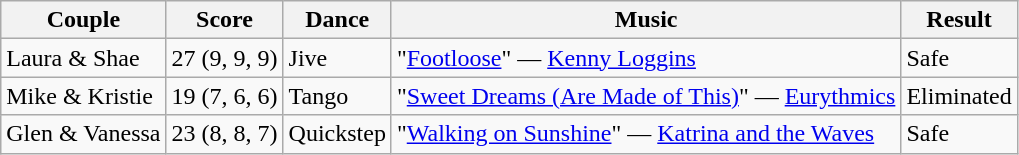<table class="wikitable sortable">
<tr>
<th rowspan="1">Couple</th>
<th colspan="1">Score</th>
<th rowspan="1">Dance</th>
<th rowspan="1">Music</th>
<th rowspan="1">Result</th>
</tr>
<tr>
<td>Laura & Shae</td>
<td>27 (9, 9, 9)</td>
<td>Jive</td>
<td>"<a href='#'>Footloose</a>" — <a href='#'>Kenny Loggins</a></td>
<td>Safe</td>
</tr>
<tr>
<td>Mike & Kristie</td>
<td>19 (7, 6, 6)</td>
<td>Tango</td>
<td>"<a href='#'>Sweet Dreams (Are Made of This)</a>" — <a href='#'>Eurythmics</a></td>
<td>Eliminated</td>
</tr>
<tr>
<td>Glen & Vanessa</td>
<td>23 (8, 8, 7)</td>
<td>Quickstep</td>
<td>"<a href='#'>Walking on Sunshine</a>" — <a href='#'>Katrina and the Waves</a></td>
<td>Safe</td>
</tr>
</table>
